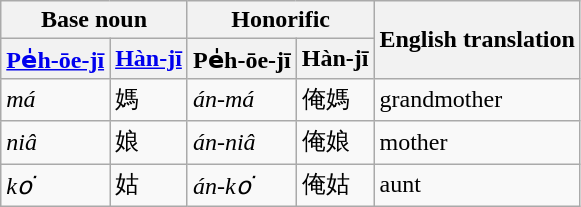<table class="wikitable">
<tr>
<th colspan="2">Base noun</th>
<th colspan="2">Honorific</th>
<th rowspan="2">English translation</th>
</tr>
<tr>
<th><a href='#'>Pe̍h-ōe-jī</a></th>
<th><a href='#'>Hàn-jī</a></th>
<th>Pe̍h-ōe-jī</th>
<th>Hàn-jī</th>
</tr>
<tr>
<td><em>má</em></td>
<td>媽</td>
<td><em>án-má</em></td>
<td>俺媽</td>
<td>grandmother</td>
</tr>
<tr>
<td><em>niâ</em></td>
<td>娘</td>
<td><em>án-niâ</em></td>
<td>俺娘</td>
<td>mother</td>
</tr>
<tr>
<td><em>ko͘</em></td>
<td>姑</td>
<td><em>án-ko͘</em></td>
<td>俺姑</td>
<td>aunt</td>
</tr>
</table>
